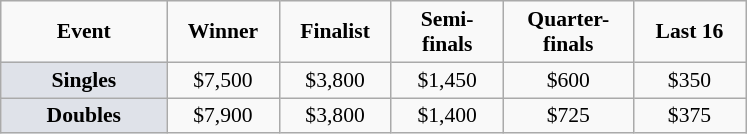<table class="wikitable" style="font-size:90%; text-align:center">
<tr>
<td width="104px"><strong>Event</strong></td>
<td width="68px"><strong>Winner</strong></td>
<td width="68px"><strong>Finalist</strong></td>
<td width="68px"><strong>Semi-finals</strong></td>
<td width="80px"><strong>Quarter-finals</strong></td>
<td width="68px"><strong>Last 16</strong></td>
</tr>
<tr>
<td bgcolor="#dfe2e9"><strong>Singles</strong></td>
<td>$7,500</td>
<td>$3,800</td>
<td>$1,450</td>
<td>$600</td>
<td>$350</td>
</tr>
<tr>
<td bgcolor="#dfe2e9"><strong>Doubles</strong></td>
<td>$7,900</td>
<td>$3,800</td>
<td>$1,400</td>
<td>$725</td>
<td>$375</td>
</tr>
</table>
